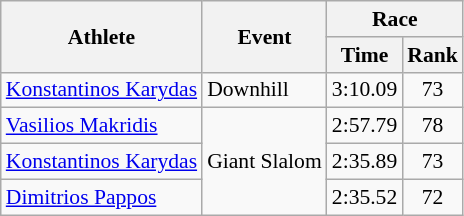<table class="wikitable" style="font-size:90%">
<tr>
<th rowspan="2">Athlete</th>
<th rowspan="2">Event</th>
<th colspan="2">Race</th>
</tr>
<tr>
<th>Time</th>
<th>Rank</th>
</tr>
<tr>
<td><a href='#'>Konstantinos Karydas</a></td>
<td>Downhill</td>
<td align="center">3:10.09</td>
<td align="center">73</td>
</tr>
<tr>
<td><a href='#'>Vasilios Makridis</a></td>
<td rowspan="3">Giant Slalom</td>
<td align="center">2:57.79</td>
<td align="center">78</td>
</tr>
<tr>
<td><a href='#'>Konstantinos Karydas</a></td>
<td align="center">2:35.89</td>
<td align="center">73</td>
</tr>
<tr>
<td><a href='#'>Dimitrios Pappos</a></td>
<td align="center">2:35.52</td>
<td align="center">72</td>
</tr>
</table>
